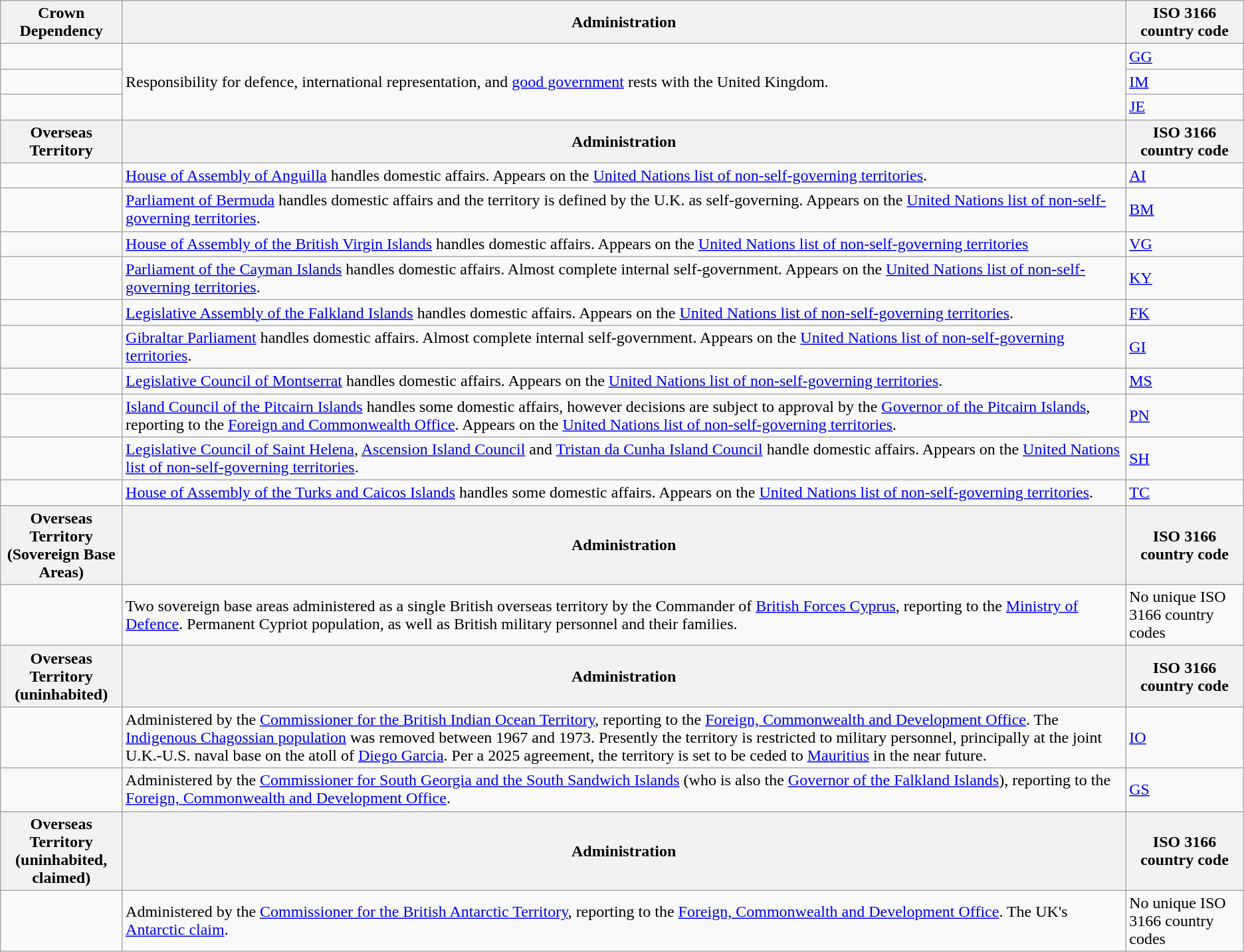<table class="wikitable sortable">
<tr>
<th>Crown Dependency</th>
<th>Administration</th>
<th>ISO 3166 country code</th>
</tr>
<tr>
<td></td>
<td rowspan="3">Responsibility for defence, international representation, and <a href='#'>good government</a> rests with the United Kingdom.</td>
<td><a href='#'>GG</a></td>
</tr>
<tr>
<td></td>
<td><a href='#'>IM</a></td>
</tr>
<tr>
<td></td>
<td><a href='#'>JE</a></td>
</tr>
<tr>
<th>Overseas Territory</th>
<th>Administration</th>
<th>ISO 3166 country code</th>
</tr>
<tr>
<td></td>
<td><a href='#'>House of Assembly of Anguilla</a> handles domestic affairs. Appears on the <a href='#'>United Nations list of non-self-governing territories</a>.</td>
<td><a href='#'>AI</a></td>
</tr>
<tr>
<td></td>
<td><a href='#'>Parliament of Bermuda</a> handles domestic affairs and the territory is defined by the U.K. as self-governing. Appears on the <a href='#'>United Nations list of non-self-governing territories</a>.</td>
<td><a href='#'>BM</a></td>
</tr>
<tr>
<td></td>
<td><a href='#'>House of Assembly of the British Virgin Islands</a> handles domestic affairs. Appears on the <a href='#'>United Nations list of non-self-governing territories</a></td>
<td><a href='#'>VG</a></td>
</tr>
<tr>
<td></td>
<td><a href='#'>Parliament of the Cayman Islands</a> handles domestic affairs. Almost complete internal self-government. Appears on the <a href='#'>United Nations list of non-self-governing territories</a>.</td>
<td><a href='#'>KY</a></td>
</tr>
<tr>
<td></td>
<td><a href='#'>Legislative Assembly of the Falkland Islands</a> handles domestic affairs. Appears on the <a href='#'>United Nations list of non-self-governing territories</a>.</td>
<td><a href='#'>FK</a></td>
</tr>
<tr>
<td></td>
<td><a href='#'>Gibraltar Parliament</a> handles domestic affairs. Almost complete internal self-government. Appears on the <a href='#'>United Nations list of non-self-governing territories</a>.</td>
<td><a href='#'>GI</a></td>
</tr>
<tr>
<td></td>
<td><a href='#'>Legislative Council of Montserrat</a> handles domestic affairs. Appears on the <a href='#'>United Nations list of non-self-governing territories</a>.</td>
<td><a href='#'>MS</a></td>
</tr>
<tr>
<td></td>
<td><a href='#'>Island Council of the Pitcairn Islands</a> handles some domestic affairs, however decisions are subject to approval by the <a href='#'>Governor of the Pitcairn Islands</a>, reporting to the <a href='#'>Foreign and Commonwealth Office</a>. Appears on the <a href='#'>United Nations list of non-self-governing territories</a>.</td>
<td><a href='#'>PN</a></td>
</tr>
<tr>
<td></td>
<td><a href='#'>Legislative Council of Saint Helena</a>, <a href='#'>Ascension Island Council</a> and <a href='#'>Tristan da Cunha Island Council</a> handle domestic affairs. Appears on the <a href='#'>United Nations list of non-self-governing territories</a>.</td>
<td><a href='#'>SH</a></td>
</tr>
<tr>
<td></td>
<td><a href='#'>House of Assembly of the Turks and Caicos Islands</a> handles some domestic affairs. Appears on the <a href='#'>United Nations list of non-self-governing territories</a>.</td>
<td><a href='#'>TC</a></td>
</tr>
<tr>
<th>Overseas Territory<br>(Sovereign Base Areas)</th>
<th>Administration</th>
<th>ISO 3166 country code</th>
</tr>
<tr>
<td></td>
<td>Two sovereign base areas administered as a single British overseas territory by the Commander of <a href='#'>British Forces Cyprus</a>, reporting to the <a href='#'>Ministry of Defence</a>. Permanent Cypriot population, as well as British military personnel and their families.</td>
<td>No unique ISO 3166 country codes</td>
</tr>
<tr>
<th>Overseas Territory<br>(uninhabited)</th>
<th>Administration</th>
<th>ISO 3166 country code</th>
</tr>
<tr>
<td></td>
<td>Administered by the <a href='#'>Commissioner for the British Indian Ocean Territory</a>, reporting to the <a href='#'>Foreign, Commonwealth and Development Office</a>. The <a href='#'>Indigenous Chagossian population</a> was removed between 1967 and 1973. Presently the territory is restricted to military personnel, principally at the joint U.K.-U.S. naval base on the atoll of <a href='#'>Diego Garcia</a>. Per a 2025 agreement, the territory is set to be ceded to <a href='#'>Mauritius</a> in the near future.</td>
<td><a href='#'>IO</a></td>
</tr>
<tr>
<td></td>
<td>Administered by the <a href='#'>Commissioner for South Georgia and the South Sandwich Islands</a> (who is also the <a href='#'>Governor of the Falkland Islands</a>), reporting to the <a href='#'>Foreign, Commonwealth and Development Office</a>.</td>
<td><a href='#'>GS</a></td>
</tr>
<tr>
<th>Overseas Territory<br>(uninhabited, claimed)</th>
<th>Administration</th>
<th>ISO 3166 country code</th>
</tr>
<tr>
<td><em></em></td>
<td>Administered by the <a href='#'>Commissioner for the British Antarctic Territory</a>, reporting to the <a href='#'>Foreign, Commonwealth and Development Office</a>. The UK's <a href='#'>Antarctic claim</a>.</td>
<td>No unique ISO 3166 country codes</td>
</tr>
</table>
